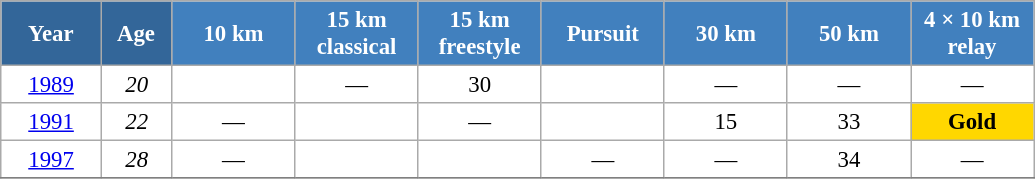<table class="wikitable" style="font-size:95%; text-align:center; border:grey solid 1px; border-collapse:collapse; background:#ffffff;">
<tr>
<th style="background-color:#369; color:white; width:60px;"> Year </th>
<th style="background-color:#369; color:white; width:40px;"> Age </th>
<th style="background-color:#4180be; color:white; width:75px;"> 10 km </th>
<th style="background-color:#4180be; color:white; width:75px;"> 15 km <br> classical </th>
<th style="background-color:#4180be; color:white; width:75px;"> 15 km <br> freestyle </th>
<th style="background-color:#4180be; color:white; width:75px;"> Pursuit </th>
<th style="background-color:#4180be; color:white; width:75px;"> 30 km </th>
<th style="background-color:#4180be; color:white; width:75px;"> 50 km </th>
<th style="background-color:#4180be; color:white; width:75px;"> 4 × 10 km <br> relay </th>
</tr>
<tr>
<td><a href='#'>1989</a></td>
<td><em>20</em></td>
<td></td>
<td>—</td>
<td>30</td>
<td></td>
<td>—</td>
<td>—</td>
<td>—</td>
</tr>
<tr>
<td><a href='#'>1991</a></td>
<td><em>22</em></td>
<td>—</td>
<td></td>
<td>—</td>
<td></td>
<td>15</td>
<td>33</td>
<td style="background:gold;"><strong>Gold</strong></td>
</tr>
<tr>
<td><a href='#'>1997</a></td>
<td><em>28</em></td>
<td>—</td>
<td></td>
<td></td>
<td>—</td>
<td>—</td>
<td>34</td>
<td>—</td>
</tr>
<tr>
</tr>
</table>
